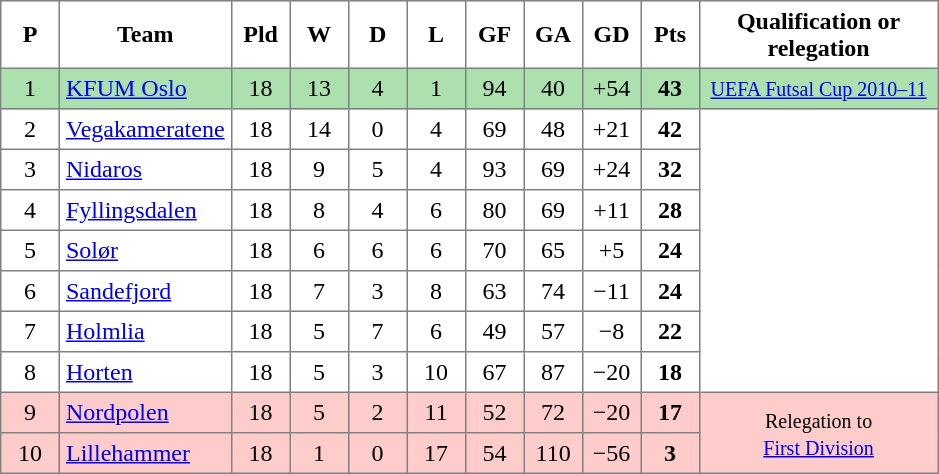<table class="toccolours" border="1" cellpadding="4" cellspacing="0" style="text-align:center; border-collapse: collapse; margin:0">
<tr>
<th width=30>P</th>
<th>Team</th>
<th width=30>Pld</th>
<th width=30>W</th>
<th width=30>D</th>
<th width=30>L</th>
<th width=30>GF</th>
<th width=30>GA</th>
<th width=30>GD</th>
<th width=30>Pts</th>
<th width=150>Qualification or relegation</th>
</tr>
<tr bgcolor="#ACE1AF">
<td>1</td>
<td align=left><a href='#'>KFUM Oslo</a></td>
<td>18</td>
<td>13</td>
<td>4</td>
<td>1</td>
<td>94</td>
<td>40</td>
<td>+54</td>
<td><strong>43</strong></td>
<td><small><a href='#'>UEFA Futsal Cup 2010–11</a></small></td>
</tr>
<tr>
<td>2</td>
<td align=left><a href='#'>Vegakameratene</a></td>
<td>18</td>
<td>14</td>
<td>0</td>
<td>4</td>
<td>69</td>
<td>48</td>
<td>+21</td>
<td><strong>42</strong></td>
</tr>
<tr>
<td>3</td>
<td align=left><a href='#'>Nidaros</a></td>
<td>18</td>
<td>9</td>
<td>5</td>
<td>4</td>
<td>93</td>
<td>69</td>
<td>+24</td>
<td><strong>32</strong></td>
</tr>
<tr>
<td>4</td>
<td align=left><a href='#'>Fyllingsdalen</a></td>
<td>18</td>
<td>8</td>
<td>4</td>
<td>6</td>
<td>80</td>
<td>69</td>
<td>+11</td>
<td><strong>28</strong></td>
</tr>
<tr>
<td>5</td>
<td align=left><a href='#'>Solør</a></td>
<td>18</td>
<td>6</td>
<td>6</td>
<td>6</td>
<td>70</td>
<td>65</td>
<td>+5</td>
<td><strong>24</strong></td>
</tr>
<tr>
<td>6</td>
<td align=left><a href='#'>Sandefjord</a></td>
<td>18</td>
<td>7</td>
<td>3</td>
<td>8</td>
<td>63</td>
<td>74</td>
<td>−11</td>
<td><strong>24</strong></td>
</tr>
<tr>
<td>7</td>
<td align=left><a href='#'>Holmlia</a></td>
<td>18</td>
<td>5</td>
<td>7</td>
<td>6</td>
<td>49</td>
<td>57</td>
<td>−8</td>
<td><strong>22</strong></td>
</tr>
<tr>
<td>8</td>
<td align=left><a href='#'>Horten</a></td>
<td>18</td>
<td>5</td>
<td>3</td>
<td>10</td>
<td>67</td>
<td>87</td>
<td>−20</td>
<td><strong>18</strong></td>
</tr>
<tr bgcolor="#FFCCCC">
<td>9</td>
<td align=left><a href='#'>Nordpolen</a></td>
<td>18</td>
<td>5</td>
<td>2</td>
<td>11</td>
<td>52</td>
<td>72</td>
<td>−20</td>
<td><strong>17</strong></td>
<td rowspan="2"><small>Relegation to<br><a href='#'>First Division</a></small></td>
</tr>
<tr bgcolor="#FFCCCC">
<td>10</td>
<td align=left><a href='#'>Lillehammer</a></td>
<td>18</td>
<td>1</td>
<td>0</td>
<td>17</td>
<td>54</td>
<td>110</td>
<td>−56</td>
<td><strong>3</strong></td>
</tr>
</table>
